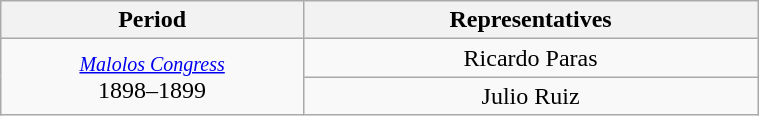<table class="wikitable" style="text-align:center; width:40%;">
<tr>
<th width="40%">Period</th>
<th>Representatives</th>
</tr>
<tr>
<td rowspan="4"><small><em><a href='#'>Malolos Congress</a></em></small><br>1898–1899</td>
<td>Ricardo Paras</td>
</tr>
<tr>
<td>Julio Ruiz</td>
</tr>
</table>
